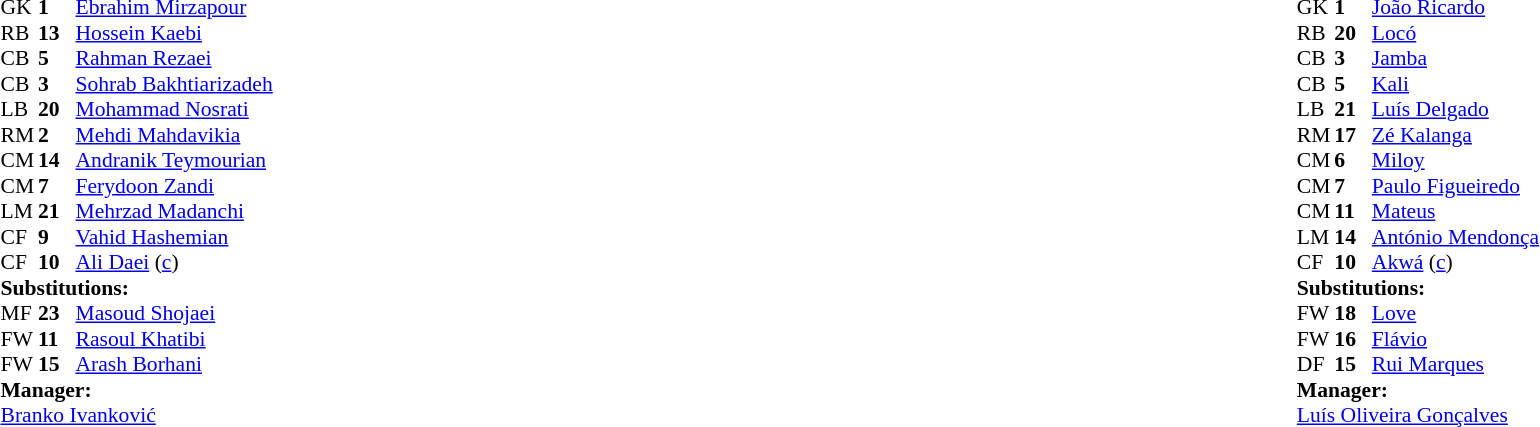<table width="100%">
<tr>
<td valign="top" width="40%"><br><table style="font-size:90%" cellspacing="0" cellpadding="0">
<tr>
<th width="25"></th>
<th width="25"></th>
</tr>
<tr>
<td>GK</td>
<td><strong>1</strong></td>
<td><a href='#'>Ebrahim Mirzapour</a></td>
</tr>
<tr>
<td>RB</td>
<td><strong>13</strong></td>
<td><a href='#'>Hossein Kaebi</a></td>
<td></td>
<td></td>
</tr>
<tr>
<td>CB</td>
<td><strong>5</strong></td>
<td><a href='#'>Rahman Rezaei</a></td>
</tr>
<tr>
<td>CB</td>
<td><strong>3</strong></td>
<td><a href='#'>Sohrab Bakhtiarizadeh</a></td>
</tr>
<tr>
<td>LB</td>
<td><strong>20</strong></td>
<td><a href='#'>Mohammad Nosrati</a></td>
<td></td>
<td></td>
</tr>
<tr>
<td>RM</td>
<td><strong>2</strong></td>
<td><a href='#'>Mehdi Mahdavikia</a></td>
</tr>
<tr>
<td>CM</td>
<td><strong>14</strong></td>
<td><a href='#'>Andranik Teymourian</a></td>
<td></td>
</tr>
<tr>
<td>CM</td>
<td><strong>7</strong></td>
<td><a href='#'>Ferydoon Zandi</a></td>
<td></td>
</tr>
<tr>
<td>LM</td>
<td><strong>21</strong></td>
<td><a href='#'>Mehrzad Madanchi</a></td>
<td></td>
</tr>
<tr>
<td>CF</td>
<td><strong>9</strong></td>
<td><a href='#'>Vahid Hashemian</a></td>
<td></td>
<td></td>
</tr>
<tr>
<td>CF</td>
<td><strong>10</strong></td>
<td><a href='#'>Ali Daei</a> (<a href='#'>c</a>)</td>
</tr>
<tr>
<td colspan=3><strong>Substitutions:</strong></td>
</tr>
<tr>
<td>MF</td>
<td><strong>23</strong></td>
<td><a href='#'>Masoud Shojaei</a></td>
<td></td>
<td></td>
</tr>
<tr>
<td>FW</td>
<td><strong>11</strong></td>
<td><a href='#'>Rasoul Khatibi</a></td>
<td></td>
<td></td>
</tr>
<tr>
<td>FW</td>
<td><strong>15</strong></td>
<td><a href='#'>Arash Borhani</a></td>
<td></td>
<td></td>
</tr>
<tr>
<td colspan=3><strong>Manager:</strong></td>
</tr>
<tr>
<td colspan="4"> <a href='#'>Branko Ivanković</a></td>
</tr>
</table>
</td>
<td valign="top"></td>
<td valign="top" width="50%"><br><table style="font-size:90%" cellspacing="0" cellpadding="0" align=center>
<tr>
<th width="25"></th>
<th width="25"></th>
</tr>
<tr>
<td>GK</td>
<td><strong>1</strong></td>
<td><a href='#'>João Ricardo</a></td>
</tr>
<tr>
<td>RB</td>
<td><strong>20</strong></td>
<td><a href='#'>Locó</a></td>
<td></td>
</tr>
<tr>
<td>CB</td>
<td><strong>3</strong></td>
<td><a href='#'>Jamba</a></td>
</tr>
<tr>
<td>CB</td>
<td><strong>5</strong></td>
<td><a href='#'>Kali</a></td>
</tr>
<tr>
<td>LB</td>
<td><strong>21</strong></td>
<td><a href='#'>Luís Delgado</a></td>
</tr>
<tr>
<td>RM</td>
<td><strong>17</strong></td>
<td><a href='#'>Zé Kalanga</a></td>
<td></td>
</tr>
<tr>
<td>CM</td>
<td><strong>6</strong></td>
<td><a href='#'>Miloy</a></td>
</tr>
<tr>
<td>CM</td>
<td><strong>7</strong></td>
<td><a href='#'>Paulo Figueiredo</a></td>
<td></td>
<td></td>
</tr>
<tr>
<td>CM</td>
<td><strong>11</strong></td>
<td><a href='#'>Mateus</a></td>
<td></td>
<td></td>
</tr>
<tr>
<td>LM</td>
<td><strong>14</strong></td>
<td><a href='#'>António Mendonça</a></td>
<td></td>
</tr>
<tr>
<td>CF</td>
<td><strong>10</strong></td>
<td><a href='#'>Akwá</a> (<a href='#'>c</a>)</td>
<td></td>
<td></td>
</tr>
<tr>
<td colspan=3><strong>Substitutions:</strong></td>
</tr>
<tr>
<td>FW</td>
<td><strong>18</strong></td>
<td><a href='#'>Love</a></td>
<td></td>
<td></td>
</tr>
<tr>
<td>FW</td>
<td><strong>16</strong></td>
<td><a href='#'>Flávio</a></td>
<td></td>
<td></td>
</tr>
<tr>
<td>DF</td>
<td><strong>15</strong></td>
<td><a href='#'>Rui Marques</a></td>
<td></td>
<td></td>
</tr>
<tr>
<td colspan=3><strong>Manager:</strong></td>
</tr>
<tr>
<td colspan="4"><a href='#'>Luís Oliveira Gonçalves</a></td>
</tr>
</table>
</td>
</tr>
</table>
